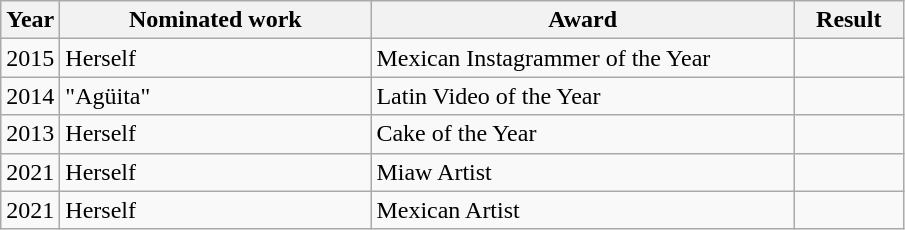<table class="wikitable">
<tr>
<th>Year</th>
<th width="200">Nominated work</th>
<th width="275">Award</th>
<th width="65">Result</th>
</tr>
<tr>
<td>2015</td>
<td>Herself</td>
<td>Mexican Instagrammer of the Year</td>
<td></td>
</tr>
<tr>
<td>2014</td>
<td>"Agüita"</td>
<td>Latin Video of the Year</td>
<td></td>
</tr>
<tr>
<td>2013</td>
<td>Herself</td>
<td>Cake of the Year</td>
<td></td>
</tr>
<tr>
<td>2021</td>
<td>Herself</td>
<td>Miaw Artist</td>
<td></td>
</tr>
<tr>
<td>2021</td>
<td>Herself</td>
<td>Mexican Artist</td>
<td></td>
</tr>
</table>
